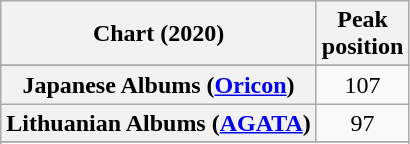<table class="wikitable sortable plainrowheaders" style="text-align:center">
<tr>
<th scope="col">Chart (2020)</th>
<th scope="col">Peak<br>position</th>
</tr>
<tr>
</tr>
<tr>
</tr>
<tr>
</tr>
<tr>
</tr>
<tr>
</tr>
<tr>
</tr>
<tr>
</tr>
<tr>
</tr>
<tr>
</tr>
<tr>
</tr>
<tr>
</tr>
<tr>
<th scope="row">Japanese Albums (<a href='#'>Oricon</a>)</th>
<td>107</td>
</tr>
<tr>
<th scope="row">Lithuanian Albums (<a href='#'>AGATA</a>)</th>
<td>97</td>
</tr>
<tr>
</tr>
<tr>
</tr>
<tr>
</tr>
<tr>
</tr>
<tr>
</tr>
<tr>
</tr>
<tr>
</tr>
<tr>
</tr>
<tr>
</tr>
<tr>
</tr>
<tr>
</tr>
</table>
